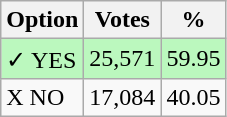<table class="wikitable">
<tr>
<th>Option</th>
<th>Votes</th>
<th>%</th>
</tr>
<tr>
<td style=background:#bbf8be>✓ YES</td>
<td style=background:#bbf8be>25,571</td>
<td style=background:#bbf8be>59.95</td>
</tr>
<tr>
<td>X NO</td>
<td>17,084</td>
<td>40.05</td>
</tr>
</table>
